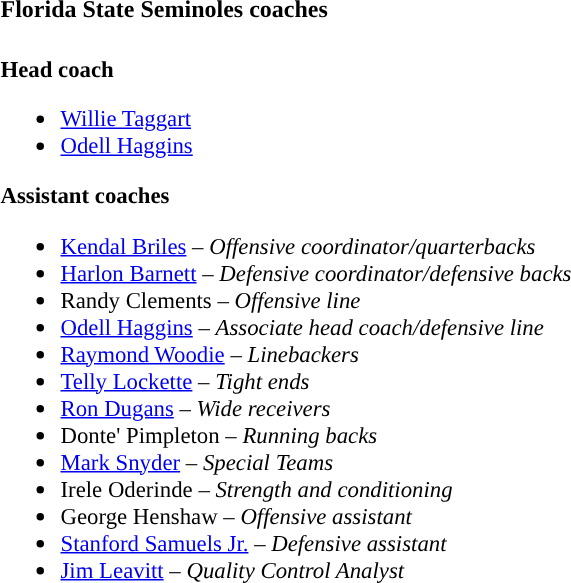<table class="toccolours" style="text-align: left;">
<tr>
<td colspan="9"><strong>Florida State Seminoles coaches</strong></td>
</tr>
<tr>
<td style="font-size: 95%;" valign="top"><br><strong>Head coach</strong><ul><li><a href='#'>Willie Taggart</a> </li><li><a href='#'>Odell Haggins</a> </li></ul><strong>Assistant coaches</strong><ul><li><a href='#'>Kendal Briles</a> – <em>Offensive coordinator/quarterbacks</em></li><li><a href='#'>Harlon Barnett</a> – <em>Defensive coordinator/defensive backs</em></li><li>Randy Clements – <em>Offensive line</em></li><li><a href='#'>Odell Haggins</a> – <em>Associate head coach/defensive line</em></li><li><a href='#'>Raymond Woodie</a> – <em>Linebackers</em></li><li><a href='#'>Telly Lockette</a> – <em>Tight ends</em></li><li><a href='#'>Ron Dugans</a> – <em>Wide receivers</em></li><li>Donte' Pimpleton – <em>Running backs</em></li><li><a href='#'>Mark Snyder</a> – <em>Special Teams</em></li><li>Irele Oderinde – <em>Strength and conditioning</em></li><li>George Henshaw – <em>Offensive assistant</em></li><li><a href='#'>Stanford Samuels Jr.</a> – <em>Defensive assistant</em></li><li><a href='#'>Jim Leavitt</a> – <em>Quality Control Analyst</em></li></ul></td>
</tr>
</table>
